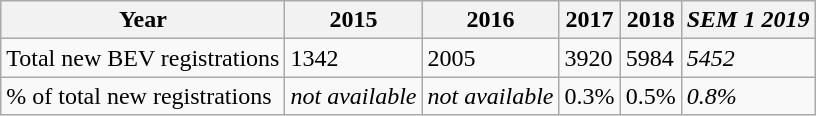<table class="wikitable">
<tr>
<th>Year</th>
<th>2015</th>
<th>2016</th>
<th>2017</th>
<th>2018</th>
<th><em>SEM 1 2019</em></th>
</tr>
<tr>
<td>Total new BEV registrations</td>
<td>1342</td>
<td>2005</td>
<td>3920</td>
<td>5984</td>
<td><em>5452</em></td>
</tr>
<tr>
<td>% of total new registrations</td>
<td><em>not available</em></td>
<td><em>not available</em></td>
<td>0.3%</td>
<td>0.5%</td>
<td><em>0.8%</em></td>
</tr>
</table>
